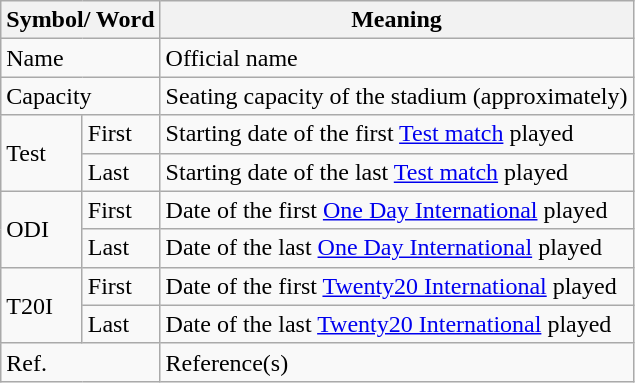<table class="wikitable">
<tr>
<th colspan=2>Symbol/ Word</th>
<th>Meaning</th>
</tr>
<tr>
<td colspan=2>Name</td>
<td>Official name</td>
</tr>
<tr>
<td colspan=2>Capacity</td>
<td>Seating capacity of the stadium (approximately)</td>
</tr>
<tr>
<td rowspan="2">Test</td>
<td>First</td>
<td>Starting date of the first <a href='#'>Test match</a> played</td>
</tr>
<tr>
<td>Last</td>
<td>Starting date of the last <a href='#'>Test match</a> played</td>
</tr>
<tr>
<td rowspan="2">ODI</td>
<td>First</td>
<td>Date of the first <a href='#'>One Day International</a> played</td>
</tr>
<tr>
<td>Last</td>
<td>Date of the last <a href='#'>One Day International</a> played</td>
</tr>
<tr>
<td rowspan="2">T20I</td>
<td>First</td>
<td>Date of the first <a href='#'>Twenty20 International</a> played</td>
</tr>
<tr>
<td>Last</td>
<td>Date of the last <a href='#'>Twenty20 International</a> played</td>
</tr>
<tr>
<td colspan=2>Ref.</td>
<td>Reference(s)</td>
</tr>
</table>
